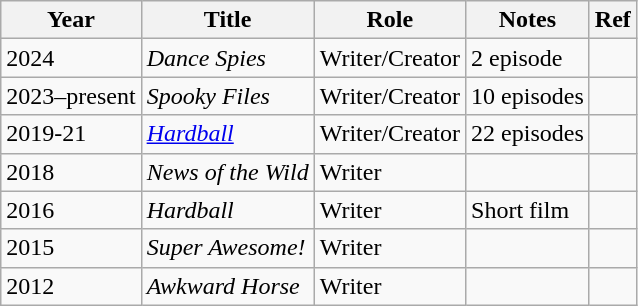<table class="wikitable sortable">
<tr>
<th>Year</th>
<th>Title</th>
<th>Role</th>
<th>Notes</th>
<th>Ref</th>
</tr>
<tr>
<td>2024</td>
<td><em>Dance Spies</em></td>
<td>Writer/Creator</td>
<td>2 episode</td>
<td></td>
</tr>
<tr>
<td>2023–present</td>
<td><em>Spooky Files</em></td>
<td>Writer/Creator</td>
<td>10 episodes</td>
<td></td>
</tr>
<tr>
<td>2019-21</td>
<td><em><a href='#'>Hardball</a></em></td>
<td>Writer/Creator</td>
<td>22 episodes</td>
<td></td>
</tr>
<tr>
<td>2018</td>
<td><em>News of the Wild</em></td>
<td>Writer</td>
<td></td>
<td></td>
</tr>
<tr>
<td>2016</td>
<td><em>Hardball</em></td>
<td>Writer</td>
<td>Short film</td>
<td></td>
</tr>
<tr>
<td>2015</td>
<td><em>Super Awesome!</em></td>
<td>Writer</td>
<td></td>
<td></td>
</tr>
<tr>
<td>2012</td>
<td><em>Awkward Horse</em></td>
<td>Writer</td>
<td></td>
<td></td>
</tr>
</table>
